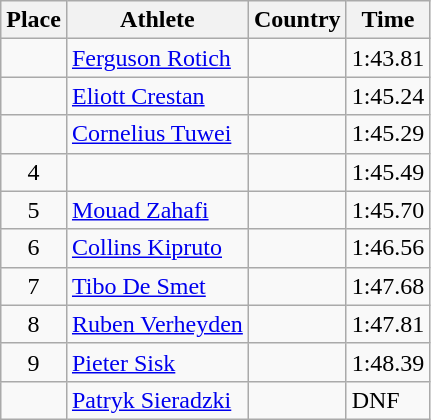<table class="wikitable">
<tr>
<th>Place</th>
<th>Athlete</th>
<th>Country</th>
<th>Time</th>
</tr>
<tr>
<td align=center></td>
<td><a href='#'>Ferguson Rotich</a></td>
<td></td>
<td>1:43.81</td>
</tr>
<tr>
<td align=center></td>
<td><a href='#'>Eliott Crestan</a></td>
<td></td>
<td>1:45.24</td>
</tr>
<tr>
<td align=center></td>
<td><a href='#'>Cornelius Tuwei</a></td>
<td></td>
<td>1:45.29</td>
</tr>
<tr>
<td align=center>4</td>
<td></td>
<td></td>
<td>1:45.49</td>
</tr>
<tr>
<td align=center>5</td>
<td><a href='#'>Mouad Zahafi</a></td>
<td></td>
<td>1:45.70</td>
</tr>
<tr>
<td align=center>6</td>
<td><a href='#'>Collins Kipruto</a></td>
<td></td>
<td>1:46.56</td>
</tr>
<tr>
<td align=center>7</td>
<td><a href='#'>Tibo De Smet</a></td>
<td></td>
<td>1:47.68</td>
</tr>
<tr>
<td align=center>8</td>
<td><a href='#'>Ruben Verheyden</a></td>
<td></td>
<td>1:47.81</td>
</tr>
<tr>
<td align=center>9</td>
<td><a href='#'>Pieter Sisk</a></td>
<td></td>
<td>1:48.39</td>
</tr>
<tr>
<td align=center></td>
<td><a href='#'>Patryk Sieradzki</a></td>
<td></td>
<td>DNF</td>
</tr>
</table>
